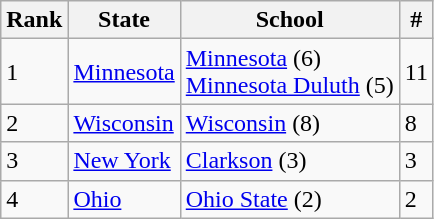<table class="wikitable">
<tr>
<th>Rank</th>
<th>State</th>
<th>School</th>
<th>#</th>
</tr>
<tr>
<td>1</td>
<td><a href='#'>Minnesota</a></td>
<td><a href='#'>Minnesota</a> (6) <br><a href='#'>Minnesota Duluth</a> (5)</td>
<td>11</td>
</tr>
<tr>
<td>2</td>
<td><a href='#'>Wisconsin</a></td>
<td><a href='#'>Wisconsin</a> (8)</td>
<td>8</td>
</tr>
<tr>
<td>3</td>
<td><a href='#'>New York</a></td>
<td><a href='#'>Clarkson</a> (3)</td>
<td>3</td>
</tr>
<tr>
<td>4</td>
<td><a href='#'>Ohio</a></td>
<td><a href='#'>Ohio State</a> (2)</td>
<td>2</td>
</tr>
</table>
